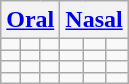<table class="wikitable">
<tr>
<th colspan="3"><a href='#'>Oral</a></th>
<th colspan="3"><a href='#'>Nasal</a></th>
</tr>
<tr>
<td> </td>
<td> </td>
<td> </td>
<td> </td>
<td> </td>
<td> </td>
</tr>
<tr>
<td> </td>
<td> </td>
<td> </td>
<td> </td>
<td></td>
<td> </td>
</tr>
<tr>
<td> </td>
<td> </td>
<td> </td>
<td></td>
<td> </td>
<td></td>
</tr>
<tr>
<td></td>
<td> </td>
<td></td>
<td></td>
<td> </td>
<td></td>
</tr>
</table>
